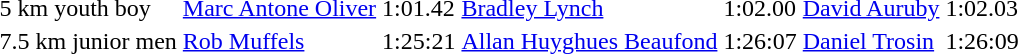<table>
<tr valign="top">
<td>5 km youth boy</td>
<td><a href='#'>Marc Antone Oliver</a><br><small></small></td>
<td>1:01.42</td>
<td><a href='#'>Bradley Lynch</a><br><small></small></td>
<td>1:02.00</td>
<td><a href='#'>David Auruby</a><br><small></small></td>
<td>1:02.03</td>
</tr>
<tr valign="top">
<td>7.5 km junior men</td>
<td><a href='#'>Rob Muffels</a><br><small></small></td>
<td>1:25:21</td>
<td><a href='#'>Allan Huyghues Beaufond</a><br><small></small></td>
<td>1:26:07</td>
<td><a href='#'>Daniel Trosin</a> <br><small></small></td>
<td>1:26:09</td>
</tr>
</table>
